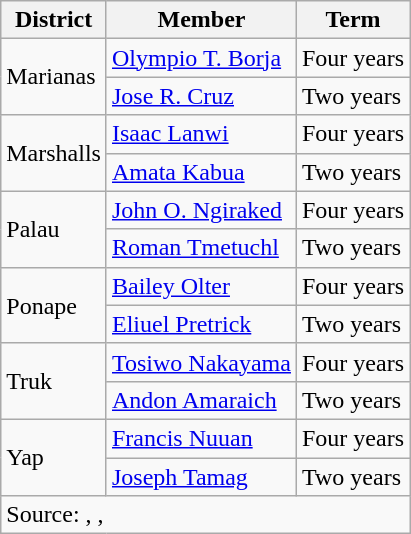<table class=wikitable>
<tr>
<th>District</th>
<th>Member</th>
<th>Term</th>
</tr>
<tr>
<td rowspan=2>Marianas</td>
<td><a href='#'>Olympio T. Borja</a></td>
<td>Four years</td>
</tr>
<tr>
<td><a href='#'>Jose R. Cruz</a></td>
<td>Two years</td>
</tr>
<tr>
<td rowspan=2>Marshalls</td>
<td><a href='#'>Isaac Lanwi</a></td>
<td>Four years</td>
</tr>
<tr>
<td><a href='#'>Amata Kabua</a></td>
<td>Two years</td>
</tr>
<tr>
<td rowspan=2>Palau</td>
<td><a href='#'>John O. Ngiraked</a></td>
<td>Four years</td>
</tr>
<tr>
<td><a href='#'>Roman Tmetuchl</a></td>
<td>Two years</td>
</tr>
<tr>
<td rowspan=2>Ponape</td>
<td><a href='#'>Bailey Olter</a></td>
<td>Four years</td>
</tr>
<tr>
<td><a href='#'>Eliuel Pretrick</a></td>
<td>Two years</td>
</tr>
<tr>
<td rowspan=2>Truk</td>
<td><a href='#'>Tosiwo Nakayama</a></td>
<td>Four years</td>
</tr>
<tr>
<td><a href='#'>Andon Amaraich</a></td>
<td>Two years</td>
</tr>
<tr>
<td rowspan=2>Yap</td>
<td><a href='#'>Francis Nuuan</a></td>
<td>Four years</td>
</tr>
<tr>
<td><a href='#'>Joseph Tamag</a></td>
<td>Two years</td>
</tr>
<tr>
<td colspan=3>Source: , , </td>
</tr>
</table>
